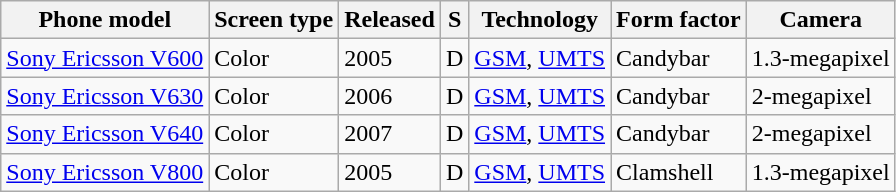<table class="wikitable sortable">
<tr>
<th><strong>Phone model</strong></th>
<th><strong>Screen type</strong></th>
<th><strong>Released</strong></th>
<th><strong>S</strong></th>
<th><strong>Technology</strong></th>
<th><strong>Form factor</strong></th>
<th><strong>Camera</strong></th>
</tr>
<tr>
<td><a href='#'>Sony Ericsson V600</a></td>
<td>Color</td>
<td>2005</td>
<td>D</td>
<td><a href='#'>GSM</a>, <a href='#'>UMTS</a></td>
<td>Candybar</td>
<td>1.3-megapixel</td>
</tr>
<tr>
<td><a href='#'>Sony Ericsson V630</a></td>
<td>Color</td>
<td>2006</td>
<td>D</td>
<td><a href='#'>GSM</a>, <a href='#'>UMTS</a></td>
<td>Candybar</td>
<td>2-megapixel</td>
</tr>
<tr>
<td><a href='#'>Sony Ericsson V640</a></td>
<td>Color</td>
<td>2007</td>
<td>D</td>
<td><a href='#'>GSM</a>, <a href='#'>UMTS</a></td>
<td>Candybar</td>
<td>2-megapixel</td>
</tr>
<tr>
<td><a href='#'>Sony Ericsson V800</a></td>
<td>Color</td>
<td>2005</td>
<td>D</td>
<td><a href='#'>GSM</a>, <a href='#'>UMTS</a></td>
<td>Clamshell</td>
<td>1.3-megapixel</td>
</tr>
</table>
